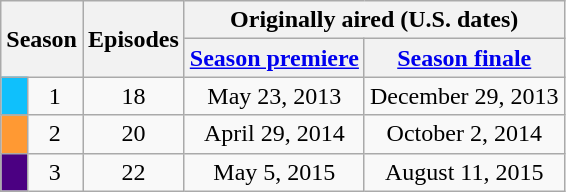<table class="wikitable" style="text-align:center;">
<tr>
<th colspan="2" rowspan="2">Season</th>
<th rowspan="2">Episodes</th>
<th colspan="2">Originally aired (U.S. dates)</th>
</tr>
<tr>
<th><a href='#'>Season premiere</a></th>
<th><a href='#'>Season finale</a></th>
</tr>
<tr>
<td style="background:#0FC0FC; height:10px;"></td>
<td>1</td>
<td>18</td>
<td>May 23, 2013</td>
<td>December 29, 2013</td>
</tr>
<tr>
<td style="background:#f93; height:10px;"></td>
<td>2</td>
<td>20</td>
<td>April 29, 2014</td>
<td>October 2, 2014</td>
</tr>
<tr>
<td style="background:#4B0082; height:10px;"></td>
<td>3</td>
<td>22</td>
<td>May 5, 2015</td>
<td>August 11, 2015</td>
</tr>
</table>
